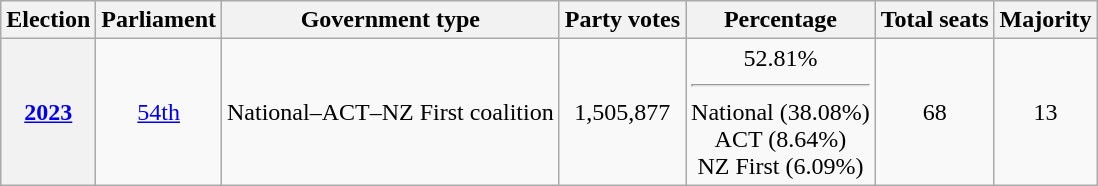<table class="wikitable">
<tr>
<th scope="col" style="text-align:center;">Election</th>
<th scope="col" style="text-align:center;">Parliament</th>
<th>Government type</th>
<th scope="col" style="text-align:center;">Party votes</th>
<th scope="col" style="text-align:center;">Percentage</th>
<th scope="col" style="text-align:center;">Total seats</th>
<th scope="col" style="text-align:center;">Majority</th>
</tr>
<tr>
<th scope="row" style="text-align:center;"><a href='#'>2023</a></th>
<td align=center><a href='#'>54th</a></td>
<td>National–ACT–NZ First coalition</td>
<td align=center>1,505,877</td>
<td align=center>52.81%<hr>National (38.08%)<br>ACT (8.64%)<br>NZ First (6.09%)</td>
<td align=center>68</td>
<td align=center>13</td>
</tr>
</table>
